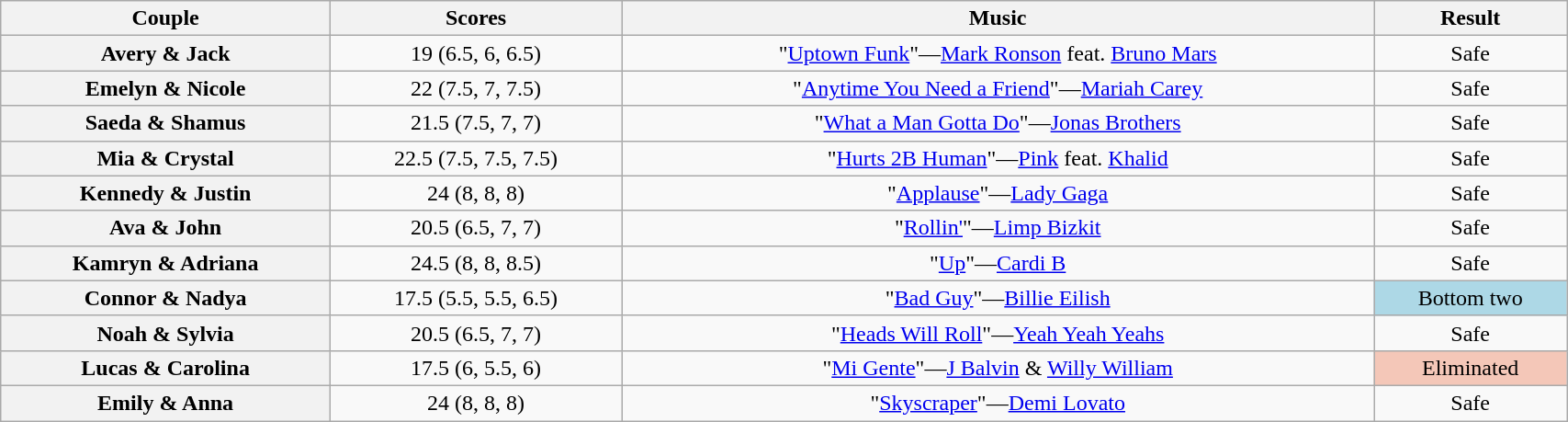<table class="wikitable sortable" style="text-align:center; width: 90%">
<tr>
<th scope="col">Couple</th>
<th scope="col">Scores</th>
<th scope="col" class="unsortable">Music</th>
<th scope="col" class="unsortable">Result</th>
</tr>
<tr>
<th scope="col">Avery & Jack</th>
<td>19 (6.5, 6, 6.5)</td>
<td>"<a href='#'>Uptown Funk</a>"—<a href='#'>Mark Ronson</a> feat. <a href='#'>Bruno Mars</a></td>
<td>Safe</td>
</tr>
<tr>
<th scope="col">Emelyn & Nicole</th>
<td>22 (7.5, 7, 7.5)</td>
<td>"<a href='#'>Anytime You Need a Friend</a>"—<a href='#'>Mariah Carey</a></td>
<td>Safe</td>
</tr>
<tr>
<th scope="col">Saeda & Shamus</th>
<td>21.5 (7.5, 7, 7)</td>
<td>"<a href='#'>What a Man Gotta Do</a>"—<a href='#'>Jonas Brothers</a></td>
<td>Safe</td>
</tr>
<tr>
<th scope="col">Mia & Crystal</th>
<td>22.5 (7.5, 7.5, 7.5)</td>
<td>"<a href='#'>Hurts 2B Human</a>"—<a href='#'>Pink</a> feat. <a href='#'>Khalid</a></td>
<td>Safe</td>
</tr>
<tr>
<th scope="col">Kennedy & Justin</th>
<td>24 (8, 8, 8)</td>
<td>"<a href='#'>Applause</a>"—<a href='#'>Lady Gaga</a></td>
<td>Safe</td>
</tr>
<tr>
<th scope="col">Ava & John</th>
<td>20.5 (6.5, 7, 7)</td>
<td>"<a href='#'>Rollin'</a>"—<a href='#'>Limp Bizkit</a></td>
<td>Safe</td>
</tr>
<tr>
<th scope="col">Kamryn & Adriana</th>
<td>24.5 (8, 8, 8.5)</td>
<td>"<a href='#'>Up</a>"—<a href='#'>Cardi B</a></td>
<td>Safe</td>
</tr>
<tr>
<th scope="col">Connor & Nadya</th>
<td>17.5 (5.5, 5.5, 6.5)</td>
<td>"<a href='#'>Bad Guy</a>"—<a href='#'>Billie Eilish</a></td>
<td bgcolor="lightblue">Bottom two</td>
</tr>
<tr>
<th scope="col">Noah & Sylvia</th>
<td>20.5 (6.5, 7, 7)</td>
<td>"<a href='#'>Heads Will Roll</a>"—<a href='#'>Yeah Yeah Yeahs</a></td>
<td>Safe</td>
</tr>
<tr>
<th scope="col">Lucas & Carolina</th>
<td>17.5 (6, 5.5, 6)</td>
<td>"<a href='#'>Mi Gente</a>"—<a href='#'>J Balvin</a> & <a href='#'>Willy William</a></td>
<td bgcolor="f4c7b8">Eliminated</td>
</tr>
<tr>
<th scope="col">Emily & Anna</th>
<td>24 (8, 8, 8)</td>
<td>"<a href='#'>Skyscraper</a>"—<a href='#'>Demi Lovato</a></td>
<td>Safe</td>
</tr>
</table>
